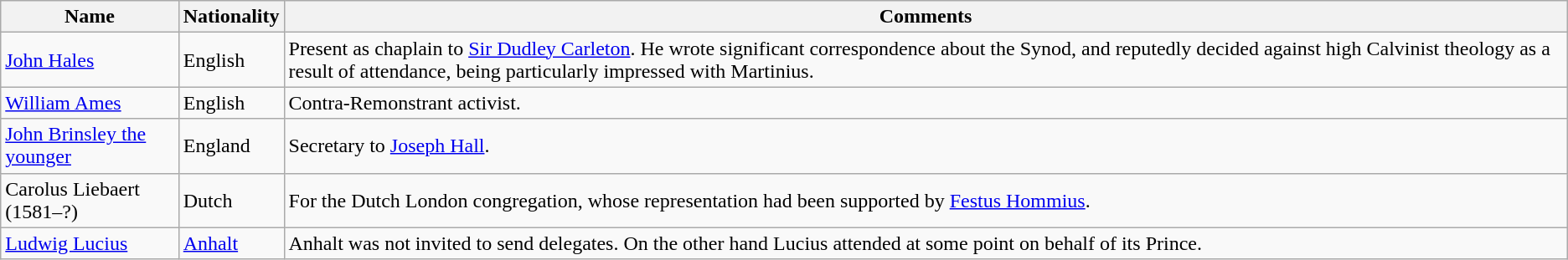<table class="wikitable sortable">
<tr>
<th>Name</th>
<th>Nationality</th>
<th>Comments</th>
</tr>
<tr>
<td><a href='#'>John Hales</a></td>
<td>English</td>
<td>Present as chaplain to <a href='#'>Sir Dudley Carleton</a>. He wrote significant correspondence about the Synod, and reputedly decided against high Calvinist theology as a result of attendance, being particularly impressed with Martinius.</td>
</tr>
<tr>
<td><a href='#'>William Ames</a></td>
<td>English</td>
<td>Contra-Remonstrant activist.</td>
</tr>
<tr>
<td><a href='#'>John Brinsley the younger</a></td>
<td>England</td>
<td>Secretary to <a href='#'>Joseph Hall</a>.</td>
</tr>
<tr>
<td>Carolus Liebaert (1581–?)</td>
<td>Dutch</td>
<td>For the Dutch London congregation, whose representation had been supported by <a href='#'>Festus Hommius</a>.</td>
</tr>
<tr>
<td><a href='#'>Ludwig Lucius</a></td>
<td><a href='#'>Anhalt</a></td>
<td>Anhalt was not invited to send delegates. On the other hand Lucius attended at some point on behalf of its Prince.</td>
</tr>
</table>
